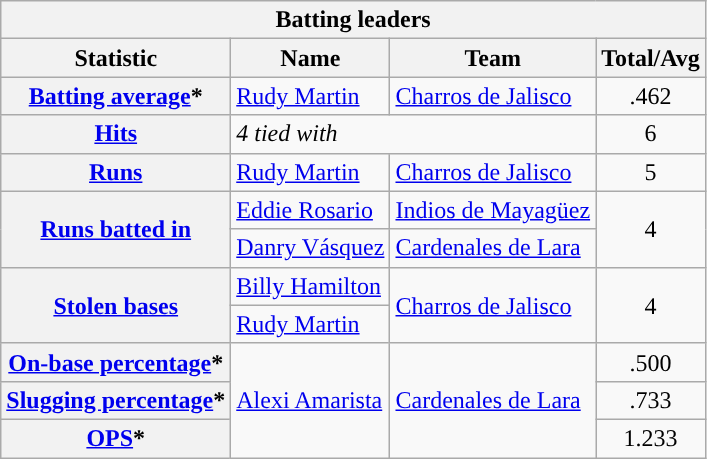<table class="wikitable plainrowheaders">
<tr>
<th colspan="4">Batting leaders</th>
</tr>
<tr>
<th scope="col">Statistic</th>
<th scope="col">Name</th>
<th scope="col">Team</th>
<th scope="col">Total/Avg</th>
</tr>
<tr>
<th scope="row"><a href='#'>Batting average</a>*</th>
<td> <a href='#'>Rudy Martin</a></td>
<td> <a href='#'>Charros de Jalisco</a></td>
<td align=center>.462</td>
</tr>
<tr>
<th scope="row"><a href='#'>Hits</a></th>
<td colspan=2><em>4 tied with</em></td>
<td align=center>6</td>
</tr>
<tr>
<th scope="row"><a href='#'>Runs</a></th>
<td> <a href='#'>Rudy Martin</a></td>
<td> <a href='#'>Charros de Jalisco</a></td>
<td align=center>5</td>
</tr>
<tr>
<th rowspan="2" scope="row"><a href='#'>Runs batted in</a></th>
<td> <a href='#'>Eddie Rosario</a></td>
<td> <a href='#'>Indios de Mayagüez</a></td>
<td rowspan="2" align="center">4</td>
</tr>
<tr>
<td> <a href='#'>Danry Vásquez</a></td>
<td> <a href='#'>Cardenales de Lara</a></td>
</tr>
<tr>
<th rowspan="2" scope="row"><a href='#'>Stolen bases</a></th>
<td> <a href='#'>Billy Hamilton</a></td>
<td rowspan="2"> <a href='#'>Charros de Jalisco</a></td>
<td rowspan="2" align="center">4</td>
</tr>
<tr>
<td> <a href='#'>Rudy Martin</a></td>
</tr>
<tr>
<th scope="row"><a href='#'>On-base percentage</a>*</th>
<td rowspan="3"> <a href='#'>Alexi Amarista</a></td>
<td rowspan="3"> <a href='#'>Cardenales de Lara</a></td>
<td align=center>.500</td>
</tr>
<tr>
<th scope="row"><a href='#'>Slugging percentage</a>*</th>
<td align="center">.733</td>
</tr>
<tr>
<th scope="row"><a href='#'>OPS</a>*</th>
<td align="center">1.233</td>
</tr>
</table>
